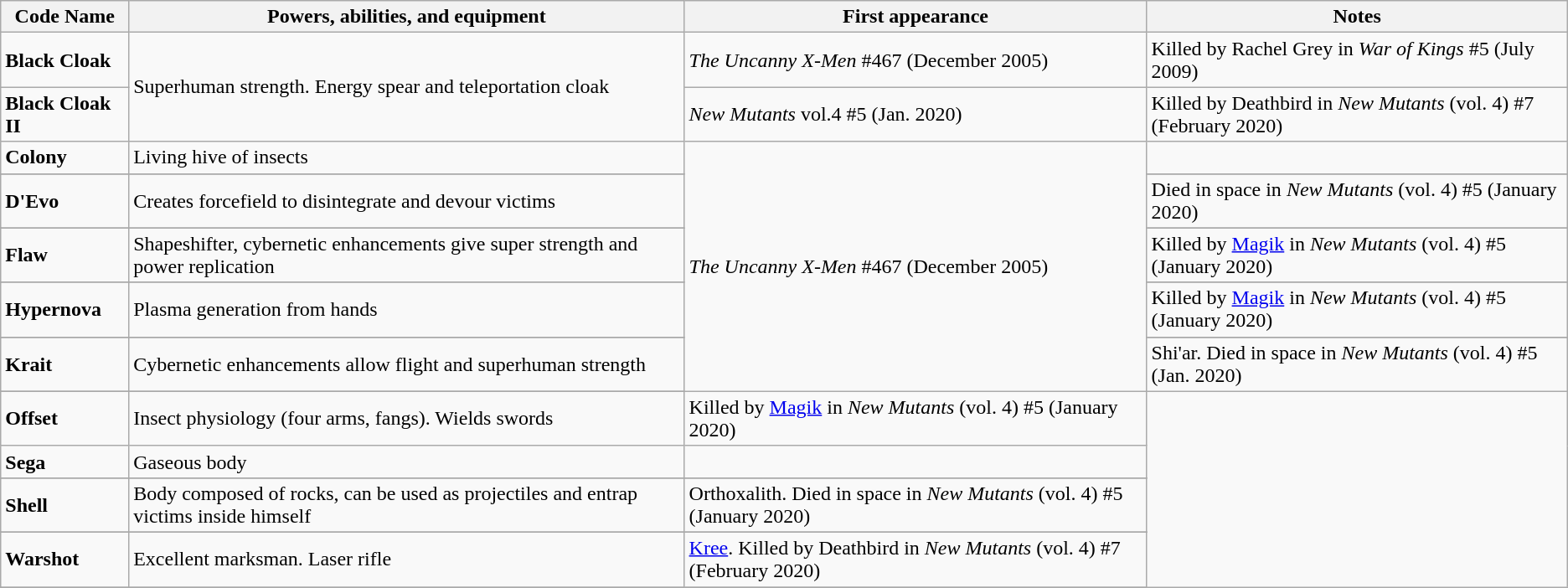<table class="wikitable sortable">
<tr>
<th>Code Name</th>
<th>Powers, abilities, and equipment</th>
<th>First appearance</th>
<th>Notes</th>
</tr>
<tr>
<td><strong>Black Cloak</strong></td>
<td rowspan=2>Superhuman strength. Energy spear and teleportation cloak</td>
<td><em>The Uncanny X-Men</em> #467 (December 2005)</td>
<td>Killed by Rachel Grey in <em>War of Kings</em> #5 (July 2009)</td>
</tr>
<tr>
<td><strong>Black Cloak II</strong></td>
<td><em>New Mutants</em> vol.4 #5 (Jan. 2020)</td>
<td>Killed by Deathbird in <em>New Mutants</em> (vol. 4) #7 (February 2020)</td>
</tr>
<tr>
<td><strong>Colony</strong></td>
<td>Living hive of insects</td>
<td rowspan=10><em>The Uncanny X-Men</em> #467 (December 2005)</td>
<td></td>
</tr>
<tr | >
</tr>
<tr>
<td><strong>D'Evo</strong></td>
<td>Creates forcefield to disintegrate and devour victims</td>
<td>Died in space in <em>New Mutants</em> (vol. 4) #5 (January 2020)</td>
</tr>
<tr | >
</tr>
<tr>
<td><strong>Flaw</strong></td>
<td>Shapeshifter, cybernetic enhancements give super strength and power replication</td>
<td>Killed by <a href='#'>Magik</a> in <em>New Mutants</em> (vol. 4) #5 (January 2020)</td>
</tr>
<tr | >
</tr>
<tr>
<td><strong>Hypernova</strong></td>
<td>Plasma generation from hands</td>
<td>Killed by <a href='#'>Magik</a> in <em>New Mutants</em> (vol. 4) #5 (January 2020)</td>
</tr>
<tr | >
</tr>
<tr>
<td><strong>Krait</strong></td>
<td>Cybernetic enhancements allow flight and superhuman strength</td>
<td>Shi'ar. Died in space in <em>New Mutants</em> (vol. 4) #5 (Jan. 2020)</td>
</tr>
<tr | >
</tr>
<tr>
<td><strong>Offset</strong></td>
<td>Insect physiology (four arms, fangs). Wields swords</td>
<td>Killed by <a href='#'>Magik</a> in <em>New Mutants</em> (vol. 4) #5 (January 2020)</td>
</tr>
<tr>
<td><strong>Sega</strong></td>
<td>Gaseous body</td>
<td></td>
</tr>
<tr | >
</tr>
<tr>
<td><strong>Shell</strong></td>
<td>Body composed of rocks, can be used as projectiles and entrap victims inside himself</td>
<td>Orthoxalith. Died in space in <em>New Mutants</em> (vol. 4) #5 (January 2020)</td>
</tr>
<tr | >
</tr>
<tr>
<td><strong>Warshot</strong></td>
<td>Excellent marksman. Laser rifle</td>
<td><a href='#'>Kree</a>. Killed by Deathbird in <em>New Mutants</em> (vol. 4) #7 (February 2020)</td>
</tr>
<tr | >
</tr>
<tr>
</tr>
</table>
